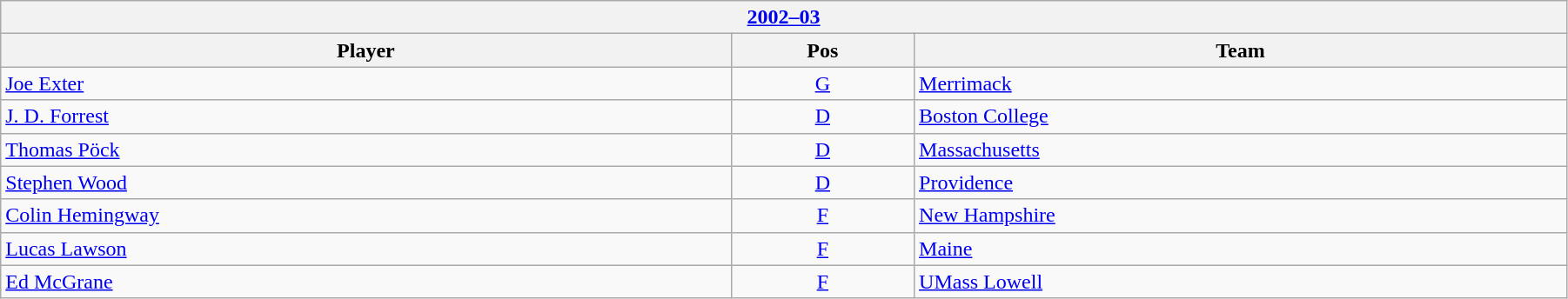<table class="wikitable" width=95%>
<tr>
<th colspan=3><a href='#'>2002–03</a></th>
</tr>
<tr>
<th>Player</th>
<th>Pos</th>
<th>Team</th>
</tr>
<tr>
<td><a href='#'>Joe Exter</a></td>
<td align=center><a href='#'>G</a></td>
<td><a href='#'>Merrimack</a></td>
</tr>
<tr>
<td><a href='#'>J. D. Forrest</a></td>
<td align=center><a href='#'>D</a></td>
<td><a href='#'>Boston College</a></td>
</tr>
<tr>
<td><a href='#'>Thomas Pöck</a></td>
<td align=center><a href='#'>D</a></td>
<td><a href='#'>Massachusetts</a></td>
</tr>
<tr>
<td><a href='#'>Stephen Wood</a></td>
<td align=center><a href='#'>D</a></td>
<td><a href='#'>Providence</a></td>
</tr>
<tr>
<td><a href='#'>Colin Hemingway</a></td>
<td align=center><a href='#'>F</a></td>
<td><a href='#'>New Hampshire</a></td>
</tr>
<tr>
<td><a href='#'>Lucas Lawson</a></td>
<td align=center><a href='#'>F</a></td>
<td><a href='#'>Maine</a></td>
</tr>
<tr>
<td><a href='#'>Ed McGrane</a></td>
<td align=center><a href='#'>F</a></td>
<td><a href='#'>UMass Lowell</a></td>
</tr>
</table>
